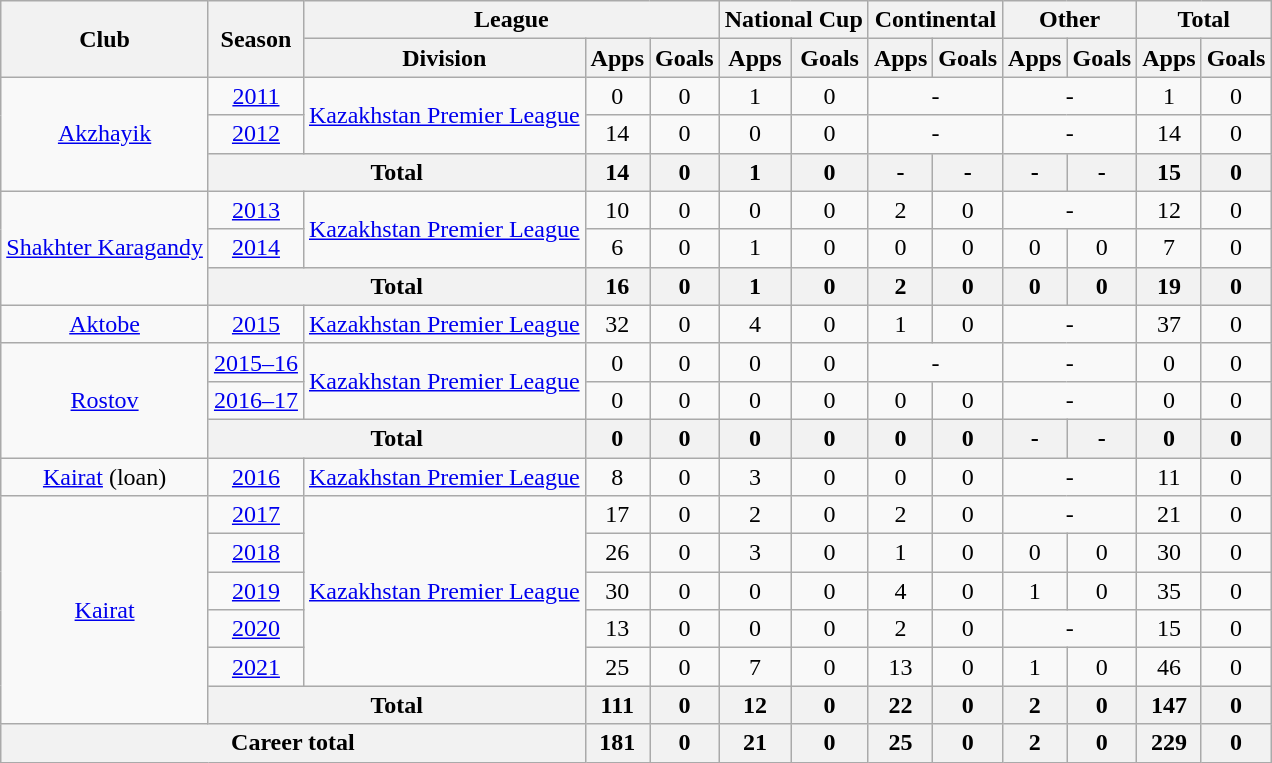<table class="wikitable" style="text-align: center;">
<tr>
<th rowspan="2">Club</th>
<th rowspan="2">Season</th>
<th colspan="3">League</th>
<th colspan="2">National Cup</th>
<th colspan="2">Continental</th>
<th colspan="2">Other</th>
<th colspan="2">Total</th>
</tr>
<tr>
<th>Division</th>
<th>Apps</th>
<th>Goals</th>
<th>Apps</th>
<th>Goals</th>
<th>Apps</th>
<th>Goals</th>
<th>Apps</th>
<th>Goals</th>
<th>Apps</th>
<th>Goals</th>
</tr>
<tr>
<td rowspan="3" valign="center"><a href='#'>Akzhayik</a></td>
<td><a href='#'>2011</a></td>
<td rowspan="2" valign="center"><a href='#'>Kazakhstan Premier League</a></td>
<td>0</td>
<td>0</td>
<td>1</td>
<td>0</td>
<td colspan="2">-</td>
<td colspan="2">-</td>
<td>1</td>
<td>0</td>
</tr>
<tr>
<td><a href='#'>2012</a></td>
<td>14</td>
<td>0</td>
<td>0</td>
<td>0</td>
<td colspan="2">-</td>
<td colspan="2">-</td>
<td>14</td>
<td>0</td>
</tr>
<tr>
<th colspan="2">Total</th>
<th>14</th>
<th>0</th>
<th>1</th>
<th>0</th>
<th>-</th>
<th>-</th>
<th>-</th>
<th>-</th>
<th>15</th>
<th>0</th>
</tr>
<tr>
<td rowspan="3" valign="center"><a href='#'>Shakhter Karagandy</a></td>
<td><a href='#'>2013</a></td>
<td rowspan="2" valign="center"><a href='#'>Kazakhstan Premier League</a></td>
<td>10</td>
<td>0</td>
<td>0</td>
<td>0</td>
<td>2</td>
<td>0</td>
<td colspan="2">-</td>
<td>12</td>
<td>0</td>
</tr>
<tr>
<td><a href='#'>2014</a></td>
<td>6</td>
<td>0</td>
<td>1</td>
<td>0</td>
<td>0</td>
<td>0</td>
<td>0</td>
<td>0</td>
<td>7</td>
<td>0</td>
</tr>
<tr>
<th colspan="2">Total</th>
<th>16</th>
<th>0</th>
<th>1</th>
<th>0</th>
<th>2</th>
<th>0</th>
<th>0</th>
<th>0</th>
<th>19</th>
<th>0</th>
</tr>
<tr>
<td valign="center"><a href='#'>Aktobe</a></td>
<td><a href='#'>2015</a></td>
<td valign="center"><a href='#'>Kazakhstan Premier League</a></td>
<td>32</td>
<td>0</td>
<td>4</td>
<td>0</td>
<td>1</td>
<td>0</td>
<td colspan="2">-</td>
<td>37</td>
<td>0</td>
</tr>
<tr>
<td rowspan="3" valign="center"><a href='#'>Rostov</a></td>
<td><a href='#'>2015–16</a></td>
<td rowspan="2" valign="center"><a href='#'>Kazakhstan Premier League</a></td>
<td>0</td>
<td>0</td>
<td>0</td>
<td>0</td>
<td colspan="2">-</td>
<td colspan="2">-</td>
<td>0</td>
<td>0</td>
</tr>
<tr>
<td><a href='#'>2016–17</a></td>
<td>0</td>
<td>0</td>
<td>0</td>
<td>0</td>
<td>0</td>
<td>0</td>
<td colspan="2">-</td>
<td>0</td>
<td>0</td>
</tr>
<tr>
<th colspan="2">Total</th>
<th>0</th>
<th>0</th>
<th>0</th>
<th>0</th>
<th>0</th>
<th>0</th>
<th>-</th>
<th>-</th>
<th>0</th>
<th>0</th>
</tr>
<tr>
<td valign="center"><a href='#'>Kairat</a> (loan)</td>
<td><a href='#'>2016</a></td>
<td valign="center"><a href='#'>Kazakhstan Premier League</a></td>
<td>8</td>
<td>0</td>
<td>3</td>
<td>0</td>
<td>0</td>
<td>0</td>
<td colspan="2">-</td>
<td>11</td>
<td>0</td>
</tr>
<tr>
<td rowspan="6" valign="center"><a href='#'>Kairat</a></td>
<td><a href='#'>2017</a></td>
<td rowspan="5" valign="center"><a href='#'>Kazakhstan Premier League</a></td>
<td>17</td>
<td>0</td>
<td>2</td>
<td>0</td>
<td>2</td>
<td>0</td>
<td colspan="2">-</td>
<td>21</td>
<td>0</td>
</tr>
<tr>
<td><a href='#'>2018</a></td>
<td>26</td>
<td>0</td>
<td>3</td>
<td>0</td>
<td>1</td>
<td>0</td>
<td>0</td>
<td>0</td>
<td>30</td>
<td>0</td>
</tr>
<tr>
<td><a href='#'>2019</a></td>
<td>30</td>
<td>0</td>
<td>0</td>
<td>0</td>
<td>4</td>
<td>0</td>
<td>1</td>
<td>0</td>
<td>35</td>
<td>0</td>
</tr>
<tr>
<td><a href='#'>2020</a></td>
<td>13</td>
<td>0</td>
<td>0</td>
<td>0</td>
<td>2</td>
<td>0</td>
<td colspan="2">-</td>
<td>15</td>
<td>0</td>
</tr>
<tr>
<td><a href='#'>2021</a></td>
<td>25</td>
<td>0</td>
<td>7</td>
<td>0</td>
<td>13</td>
<td>0</td>
<td>1</td>
<td>0</td>
<td>46</td>
<td>0</td>
</tr>
<tr>
<th colspan="2">Total</th>
<th>111</th>
<th>0</th>
<th>12</th>
<th>0</th>
<th>22</th>
<th>0</th>
<th>2</th>
<th>0</th>
<th>147</th>
<th>0</th>
</tr>
<tr>
<th colspan="3">Career total</th>
<th>181</th>
<th>0</th>
<th>21</th>
<th>0</th>
<th>25</th>
<th>0</th>
<th>2</th>
<th>0</th>
<th>229</th>
<th>0</th>
</tr>
</table>
